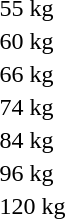<table>
<tr>
<td rowspan=2>55 kg<br></td>
<td rowspan=2></td>
<td rowspan=2></td>
<td></td>
</tr>
<tr>
<td></td>
</tr>
<tr>
<td rowspan=2>60 kg<br></td>
<td rowspan=2></td>
<td rowspan=2></td>
<td></td>
</tr>
<tr>
<td></td>
</tr>
<tr>
<td rowspan=2>66 kg<br></td>
<td rowspan=2></td>
<td rowspan=2></td>
<td></td>
</tr>
<tr>
<td></td>
</tr>
<tr>
<td rowspan=2>74 kg<br></td>
<td rowspan=2></td>
<td rowspan=2></td>
<td></td>
</tr>
<tr>
<td></td>
</tr>
<tr>
<td rowspan=2>84 kg<br></td>
<td rowspan=2></td>
<td rowspan=2></td>
<td></td>
</tr>
<tr>
<td></td>
</tr>
<tr>
<td rowspan=2>96 kg<br></td>
<td rowspan=2></td>
<td rowspan=2></td>
<td></td>
</tr>
<tr>
<td></td>
</tr>
<tr>
<td rowspan=2>120 kg<br></td>
<td rowspan=2></td>
<td rowspan=2></td>
<td></td>
</tr>
<tr>
<td></td>
</tr>
</table>
